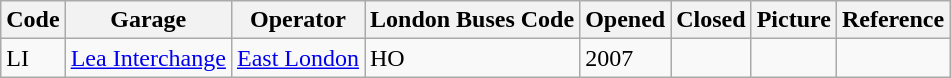<table class="wikitable">
<tr>
<th>Code</th>
<th>Garage</th>
<th>Operator</th>
<th>London Buses Code</th>
<th>Opened</th>
<th>Closed</th>
<th>Picture</th>
<th>Reference</th>
</tr>
<tr>
<td>LI</td>
<td><a href='#'>Lea Interchange</a></td>
<td><a href='#'>East London</a></td>
<td>HO</td>
<td>2007</td>
<td></td>
<td></td>
<td></td>
</tr>
</table>
